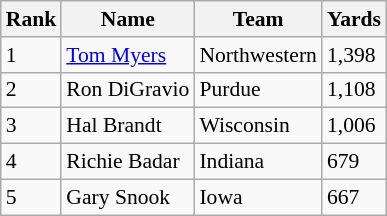<table class="wikitable" style="font-size: 90%">
<tr>
<th>Rank</th>
<th>Name</th>
<th>Team</th>
<th>Yards</th>
</tr>
<tr>
<td>1</td>
<td><a href='#'>Tom Myers</a></td>
<td>Northwestern</td>
<td>1,398</td>
</tr>
<tr>
<td>2</td>
<td>Ron DiGravio</td>
<td>Purdue</td>
<td>1,108</td>
</tr>
<tr>
<td>3</td>
<td>Hal Brandt</td>
<td>Wisconsin</td>
<td>1,006</td>
</tr>
<tr>
<td>4</td>
<td>Richie Badar</td>
<td>Indiana</td>
<td>679</td>
</tr>
<tr>
<td>5</td>
<td>Gary Snook</td>
<td>Iowa</td>
<td>667</td>
</tr>
</table>
